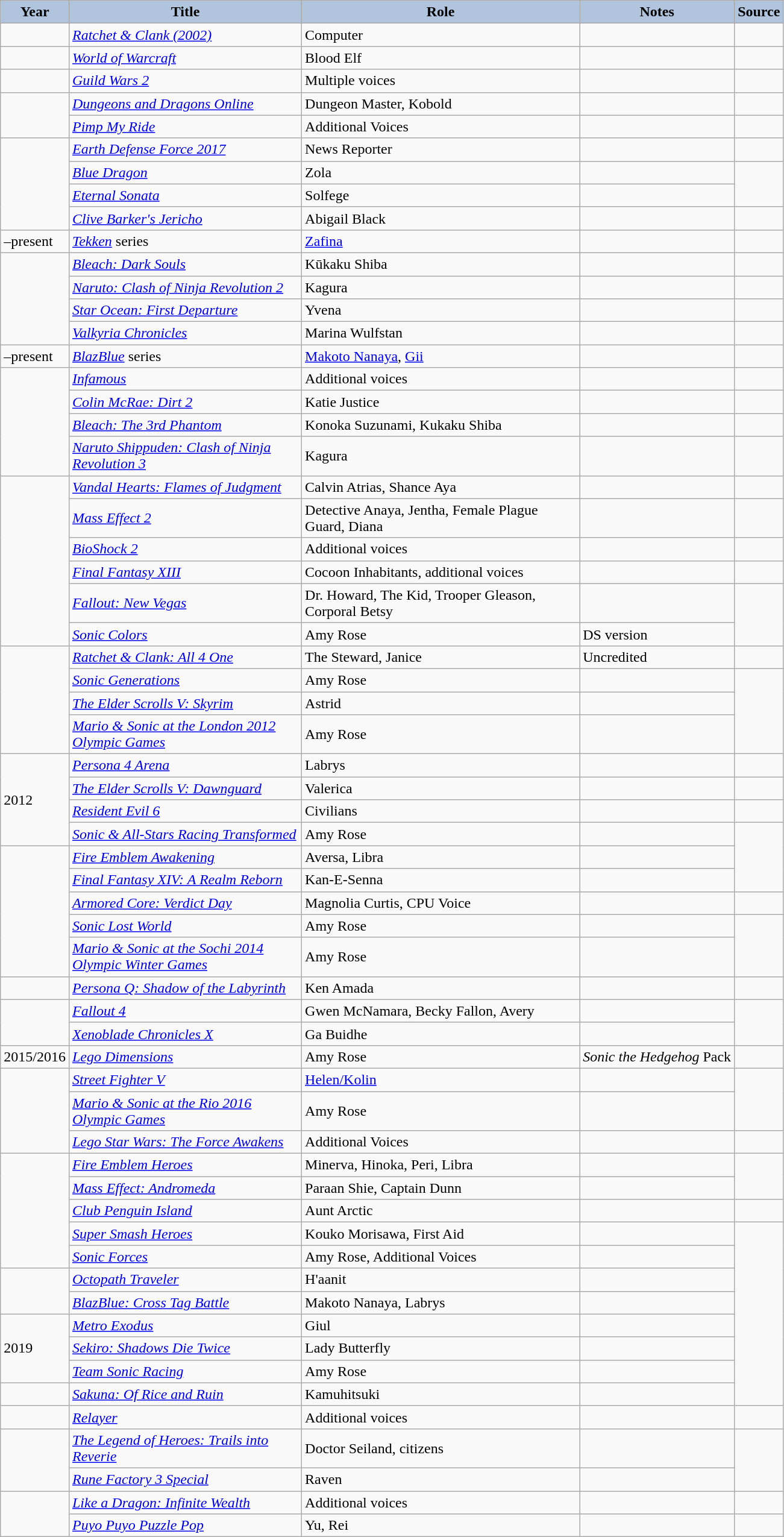<table class="wikitable sortable plainrowheaders" style="width=100%; font-size: 100%;">
<tr>
<th scope="col" style="background:#b0c4de; width:40px">Year </th>
<th scope="col" style="background:#b0c4de; width:250px;">Title</th>
<th scope="col" style="background:#b0c4de; width:300px">Role </th>
<th scope="col" style="background:#b0c4de;" class="unsortable">Notes </th>
<th scope="col" style="background:#b0c4de;" class="unsortable">Source</th>
</tr>
<tr>
<td></td>
<td><em><a href='#'>Ratchet & Clank (2002)</a></em></td>
<td>Computer</td>
<td></td>
<td></td>
</tr>
<tr>
<td></td>
<td><em><a href='#'>World of Warcraft</a></em></td>
<td>Blood Elf</td>
<td></td>
<td></td>
</tr>
<tr>
<td></td>
<td><em><a href='#'>Guild Wars 2</a></em></td>
<td>Multiple voices</td>
<td></td>
<td></td>
</tr>
<tr>
<td rowspan="2"></td>
<td><em><a href='#'>Dungeons and Dragons Online</a></em></td>
<td>Dungeon Master, Kobold</td>
<td></td>
<td></td>
</tr>
<tr>
<td><em><a href='#'>Pimp My Ride</a></em></td>
<td>Additional Voices</td>
<td></td>
<td></td>
</tr>
<tr>
<td rowspan="4"></td>
<td><em><a href='#'>Earth Defense Force 2017</a></em></td>
<td>News Reporter</td>
<td></td>
<td></td>
</tr>
<tr>
<td><em><a href='#'>Blue Dragon</a></em></td>
<td>Zola</td>
<td></td>
<td rowspan="2"></td>
</tr>
<tr>
<td><em><a href='#'>Eternal Sonata</a></em></td>
<td>Solfege</td>
<td></td>
</tr>
<tr>
<td><em><a href='#'>Clive Barker's Jericho</a></em></td>
<td>Abigail Black</td>
<td></td>
<td></td>
</tr>
<tr>
<td>–present</td>
<td><em><a href='#'>Tekken</a></em> series</td>
<td><a href='#'>Zafina</a></td>
<td></td>
<td></td>
</tr>
<tr>
<td rowspan="4"></td>
<td><em><a href='#'>Bleach: Dark Souls</a></em></td>
<td>Kūkaku Shiba</td>
<td></td>
<td></td>
</tr>
<tr>
<td><em><a href='#'>Naruto: Clash of Ninja Revolution 2</a></em></td>
<td>Kagura</td>
<td></td>
<td></td>
</tr>
<tr>
<td><em><a href='#'>Star Ocean: First Departure</a></em></td>
<td>Yvena</td>
<td></td>
<td></td>
</tr>
<tr>
<td><em><a href='#'>Valkyria Chronicles</a></em></td>
<td>Marina Wulfstan</td>
<td></td>
<td></td>
</tr>
<tr>
<td>–present</td>
<td><em><a href='#'>BlazBlue</a></em> series</td>
<td><a href='#'>Makoto Nanaya</a>, <a href='#'>Gii</a></td>
<td></td>
<td></td>
</tr>
<tr>
<td rowspan="4"></td>
<td><em><a href='#'>Infamous</a></em></td>
<td>Additional voices</td>
<td></td>
<td></td>
</tr>
<tr>
<td><em><a href='#'>Colin McRae: Dirt 2</a></em></td>
<td>Katie Justice</td>
<td></td>
<td></td>
</tr>
<tr>
<td><em><a href='#'>Bleach: The 3rd Phantom</a></em></td>
<td>Konoka Suzunami, Kukaku Shiba</td>
<td></td>
<td></td>
</tr>
<tr>
<td><em><a href='#'>Naruto Shippuden: Clash of Ninja Revolution 3</a></em></td>
<td>Kagura</td>
<td></td>
<td></td>
</tr>
<tr>
<td rowspan="6"></td>
<td><em><a href='#'>Vandal Hearts: Flames of Judgment</a></em></td>
<td>Calvin Atrias, Shance Aya</td>
<td></td>
<td></td>
</tr>
<tr>
<td><em><a href='#'>Mass Effect 2</a></em></td>
<td>Detective Anaya, Jentha, Female Plague Guard, Diana</td>
<td></td>
<td></td>
</tr>
<tr>
<td><em><a href='#'>BioShock 2</a></em></td>
<td>Additional voices</td>
<td></td>
<td></td>
</tr>
<tr>
<td><em><a href='#'>Final Fantasy XIII</a></em></td>
<td>Cocoon Inhabitants, additional voices</td>
<td></td>
<td></td>
</tr>
<tr>
<td><em><a href='#'>Fallout: New Vegas</a></em></td>
<td>Dr. Howard, The Kid, Trooper Gleason, Corporal Betsy</td>
<td></td>
<td rowspan="2"></td>
</tr>
<tr>
<td><em><a href='#'>Sonic Colors</a></em></td>
<td>Amy Rose</td>
<td>DS version</td>
</tr>
<tr>
<td rowspan="4"></td>
<td><em><a href='#'>Ratchet & Clank: All 4 One</a></em></td>
<td>The Steward, Janice</td>
<td>Uncredited</td>
<td> </td>
</tr>
<tr>
<td><em><a href='#'>Sonic Generations</a></em></td>
<td>Amy Rose</td>
<td></td>
<td rowspan="3"></td>
</tr>
<tr>
<td><em><a href='#'>The Elder Scrolls V: Skyrim</a></em></td>
<td>Astrid</td>
<td></td>
</tr>
<tr>
<td><em><a href='#'>Mario & Sonic at the London 2012 Olympic Games</a></em></td>
<td>Amy Rose</td>
<td></td>
</tr>
<tr>
<td rowspan="4">2012</td>
<td><em><a href='#'>Persona 4 Arena</a></em></td>
<td>Labrys</td>
<td></td>
<td></td>
</tr>
<tr>
<td><em><a href='#'>The Elder Scrolls V: Dawnguard</a></em></td>
<td>Valerica</td>
<td></td>
<td></td>
</tr>
<tr>
<td><em><a href='#'>Resident Evil 6</a></em></td>
<td>Civilians</td>
<td></td>
<td></td>
</tr>
<tr>
<td><em><a href='#'>Sonic & All-Stars Racing Transformed</a></em></td>
<td>Amy Rose</td>
<td></td>
<td rowspan="3"></td>
</tr>
<tr>
<td rowspan="5"></td>
<td><em><a href='#'>Fire Emblem Awakening</a></em></td>
<td>Aversa, Libra</td>
<td></td>
</tr>
<tr>
<td><em><a href='#'>Final Fantasy XIV: A Realm Reborn</a></em></td>
<td>Kan-E-Senna</td>
<td></td>
</tr>
<tr>
<td><em><a href='#'>Armored Core: Verdict Day</a></em></td>
<td>Magnolia Curtis, CPU Voice</td>
<td></td>
<td></td>
</tr>
<tr>
<td><em><a href='#'>Sonic Lost World</a></em></td>
<td>Amy Rose</td>
<td></td>
<td rowspan="2"></td>
</tr>
<tr>
<td><em><a href='#'>Mario & Sonic at the Sochi 2014 Olympic Winter Games</a></em></td>
<td>Amy Rose</td>
<td></td>
</tr>
<tr>
<td></td>
<td><em><a href='#'>Persona Q: Shadow of the Labyrinth</a></em></td>
<td>Ken Amada</td>
<td></td>
<td></td>
</tr>
<tr>
<td rowspan="2"></td>
<td><em><a href='#'>Fallout 4</a></em></td>
<td>Gwen McNamara, Becky Fallon, Avery</td>
<td></td>
<td rowspan="2"></td>
</tr>
<tr>
<td><em><a href='#'>Xenoblade Chronicles X</a></em></td>
<td>Ga Buidhe</td>
<td></td>
</tr>
<tr>
<td>2015/2016</td>
<td><em><a href='#'>Lego Dimensions</a></em></td>
<td>Amy Rose</td>
<td><em>Sonic the Hedgehog</em> Pack</td>
<td></td>
</tr>
<tr>
<td rowspan="3"></td>
<td><em><a href='#'>Street Fighter V</a></em></td>
<td><a href='#'>Helen/Kolin</a></td>
<td></td>
<td rowspan="2"></td>
</tr>
<tr>
<td><em><a href='#'>Mario & Sonic at the Rio 2016 Olympic Games</a></em></td>
<td>Amy Rose</td>
<td></td>
</tr>
<tr>
<td><em><a href='#'>Lego Star Wars: The Force Awakens</a></em></td>
<td>Additional Voices</td>
<td></td>
<td></td>
</tr>
<tr>
<td rowspan="5"></td>
<td><em><a href='#'>Fire Emblem Heroes</a></em></td>
<td>Minerva, Hinoka, Peri, Libra</td>
<td></td>
<td rowspan="2"></td>
</tr>
<tr>
<td><em><a href='#'>Mass Effect: Andromeda</a></em></td>
<td>Paraan Shie, Captain Dunn</td>
<td></td>
</tr>
<tr>
<td><em><a href='#'>Club Penguin Island</a></em></td>
<td>Aunt Arctic</td>
<td></td>
<td></td>
</tr>
<tr>
<td><em><a href='#'>Super Smash Heroes</a></em></td>
<td>Kouko Morisawa, First Aid</td>
<td></td>
<td rowspan="8"></td>
</tr>
<tr>
<td><em><a href='#'>Sonic Forces</a></em></td>
<td>Amy Rose, Additional Voices</td>
<td></td>
</tr>
<tr>
<td rowspan="2"></td>
<td><em><a href='#'>Octopath Traveler</a></em></td>
<td>H'aanit</td>
<td></td>
</tr>
<tr>
<td><em><a href='#'>BlazBlue: Cross Tag Battle</a></em></td>
<td>Makoto Nanaya, Labrys</td>
<td></td>
</tr>
<tr>
<td rowspan="3">2019</td>
<td><em><a href='#'>Metro Exodus</a></em></td>
<td>Giul</td>
<td></td>
</tr>
<tr>
<td><em><a href='#'>Sekiro: Shadows Die Twice</a></em></td>
<td>Lady Butterfly</td>
<td></td>
</tr>
<tr>
<td><em><a href='#'>Team Sonic Racing</a></em></td>
<td>Amy Rose</td>
<td></td>
</tr>
<tr>
<td></td>
<td><em><a href='#'>Sakuna: Of Rice and Ruin</a></em></td>
<td>Kamuhitsuki</td>
<td></td>
</tr>
<tr>
<td></td>
<td><em><a href='#'>Relayer</a></em></td>
<td>Additional voices</td>
<td></td>
<td></td>
</tr>
<tr>
<td rowspan="2"></td>
<td><em><a href='#'>The Legend of Heroes: Trails into Reverie</a></em></td>
<td>Doctor Seiland, citizens</td>
<td></td>
<td rowspan="2"></td>
</tr>
<tr>
<td><em><a href='#'>Rune Factory 3 Special</a></em></td>
<td>Raven</td>
<td></td>
</tr>
<tr>
<td rowspan="2"></td>
<td><em><a href='#'>Like a Dragon: Infinite Wealth</a></em></td>
<td>Additional voices</td>
<td></td>
<td></td>
</tr>
<tr>
<td><em><a href='#'>Puyo Puyo Puzzle Pop</a></em></td>
<td>Yu, Rei</td>
<td></td>
<td></td>
</tr>
</table>
